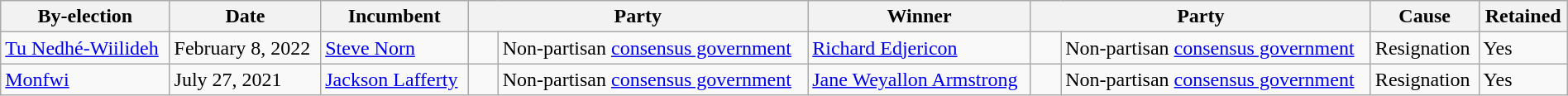<table class=wikitable style="width:100%">
<tr>
<th>By-election</th>
<th>Date</th>
<th>Incumbent</th>
<th colspan=2>Party</th>
<th>Winner</th>
<th colspan=2>Party</th>
<th>Cause</th>
<th>Retained</th>
</tr>
<tr>
<td><a href='#'>Tu Nedhé-Wiilideh</a></td>
<td>February 8, 2022</td>
<td><a href='#'>Steve Norn</a></td>
<td>    </td>
<td>Non-partisan <a href='#'>consensus government</a></td>
<td><a href='#'>Richard Edjericon</a></td>
<td>    </td>
<td>Non-partisan <a href='#'>consensus government</a></td>
<td>Resignation</td>
<td>Yes</td>
</tr>
<tr>
<td><a href='#'>Monfwi</a></td>
<td>July 27, 2021</td>
<td><a href='#'>Jackson Lafferty</a></td>
<td>    </td>
<td>Non-partisan <a href='#'>consensus government</a></td>
<td><a href='#'>Jane Weyallon Armstrong</a></td>
<td>    </td>
<td>Non-partisan <a href='#'>consensus government</a></td>
<td>Resignation</td>
<td>Yes</td>
</tr>
</table>
